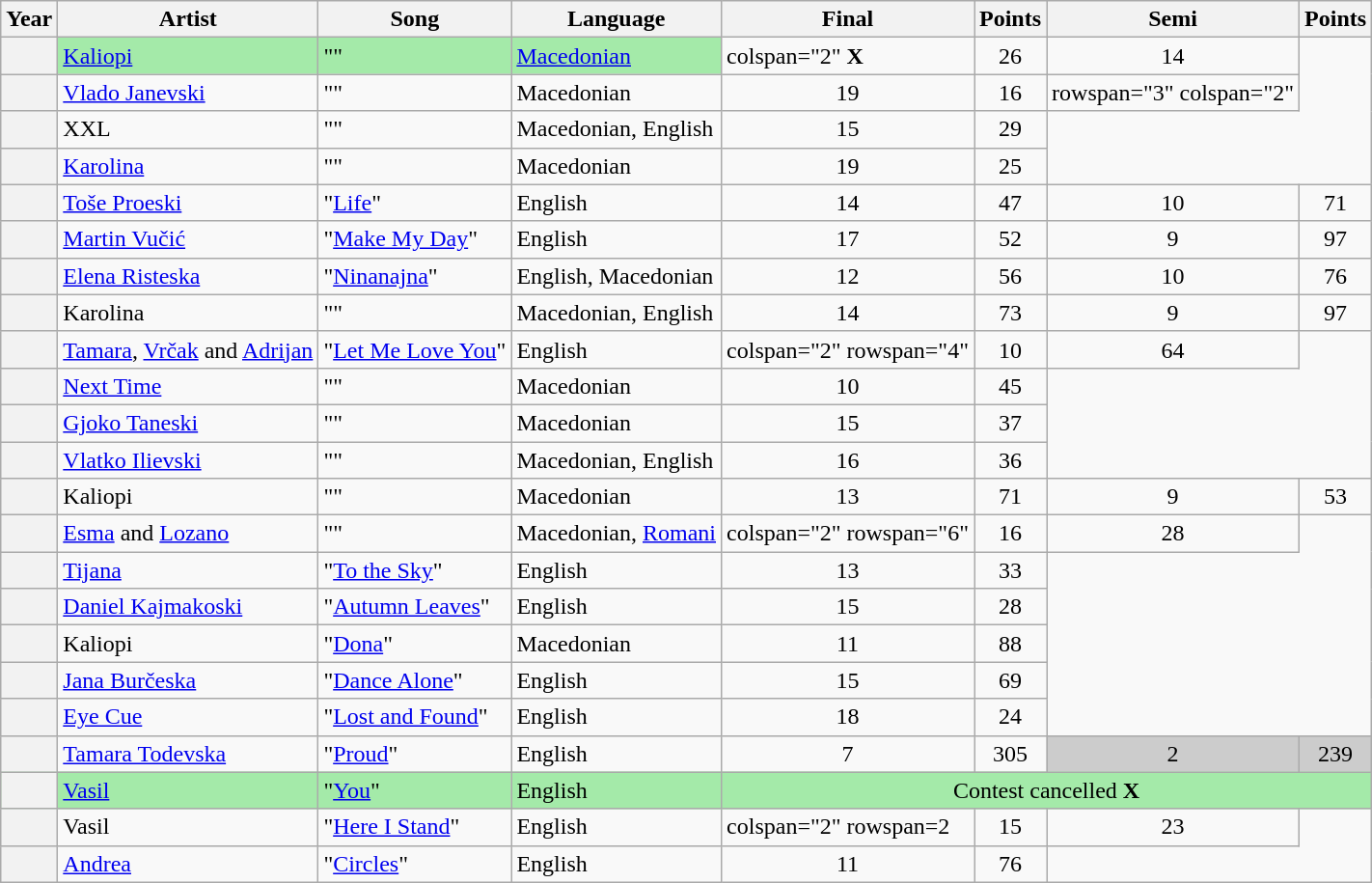<table class="wikitable sortable plainrowheaders">
<tr>
<th scope="col">Year</th>
<th scope="col">Artist</th>
<th scope="col">Song</th>
<th scope="col">Language</th>
<th scope="col" data-sort-type="number">Final</th>
<th scope="col" data-sort-type="number">Points</th>
<th scope="col" data-sort-type="number">Semi</th>
<th scope="col" data-sort-type="number">Points</th>
</tr>
<tr>
<th scope="row" style="text-align:center;"></th>
<td style="background-color:#A4EAA9;"><a href='#'>Kaliopi</a></td>
<td style="background-color:#A4EAA9;">"" </td>
<td style="background-color:#A4EAA9;"><a href='#'>Macedonian</a></td>
<td>colspan="2"  <strong>X</strong></td>
<td style="text-align:center;">26</td>
<td style="text-align:center;">14</td>
</tr>
<tr>
<th scope="row" style="text-align:center;"></th>
<td><a href='#'>Vlado Janevski</a></td>
<td>"" </td>
<td>Macedonian</td>
<td style="text-align:center;">19</td>
<td style="text-align:center;">16</td>
<td>rowspan="3" colspan="2" </td>
</tr>
<tr>
<th scope="row" style="text-align:center;"></th>
<td>XXL</td>
<td>"" </td>
<td>Macedonian, English</td>
<td style="text-align:center;">15</td>
<td style="text-align:center;">29</td>
</tr>
<tr>
<th scope="row" style="text-align:center;"></th>
<td><a href='#'>Karolina</a></td>
<td>"" </td>
<td>Macedonian</td>
<td style="text-align:center;">19</td>
<td style="text-align:center;">25</td>
</tr>
<tr>
<th scope="row" style="text-align:center;"></th>
<td><a href='#'>Toše Proeski</a></td>
<td>"<a href='#'>Life</a>"</td>
<td>English</td>
<td style="text-align:center;">14</td>
<td style="text-align:center;">47</td>
<td style="text-align:center;">10</td>
<td style="text-align:center;">71</td>
</tr>
<tr>
<th scope="row" style="text-align:center;"></th>
<td><a href='#'>Martin Vučić</a></td>
<td>"<a href='#'>Make My Day</a>"</td>
<td>English</td>
<td style="text-align:center;">17</td>
<td style="text-align:center;">52</td>
<td style="text-align:center;">9</td>
<td style="text-align:center;">97</td>
</tr>
<tr>
<th scope="row" style="text-align:center;"></th>
<td><a href='#'>Elena Risteska</a></td>
<td>"<a href='#'>Ninanajna</a>" </td>
<td>English, Macedonian</td>
<td style="text-align:center;">12</td>
<td style="text-align:center;">56</td>
<td style="text-align:center;">10</td>
<td style="text-align:center;">76</td>
</tr>
<tr>
<th scope="row" style="text-align:center;"></th>
<td>Karolina</td>
<td>"" </td>
<td>Macedonian, English</td>
<td style="text-align:center;">14</td>
<td style="text-align:center;">73</td>
<td style="text-align:center;">9</td>
<td style="text-align:center;">97</td>
</tr>
<tr>
<th scope="row" style="text-align:center;"></th>
<td><a href='#'>Tamara</a>, <a href='#'>Vrčak</a> and <a href='#'>Adrijan</a></td>
<td>"<a href='#'>Let Me Love You</a>"</td>
<td>English</td>
<td>colspan="2" rowspan="4" </td>
<td style="text-align:center;">10</td>
<td style="text-align:center;">64</td>
</tr>
<tr>
<th scope="row" style="text-align:center;"></th>
<td><a href='#'>Next Time</a></td>
<td>"" </td>
<td>Macedonian</td>
<td style="text-align:center;">10</td>
<td style="text-align:center;">45</td>
</tr>
<tr>
<th scope="row" style="text-align:center;"></th>
<td><a href='#'>Gjoko Taneski</a></td>
<td>"" </td>
<td>Macedonian</td>
<td style="text-align:center;">15</td>
<td style="text-align:center;">37</td>
</tr>
<tr>
<th scope="row" style="text-align:center;"></th>
<td><a href='#'>Vlatko Ilievski</a></td>
<td>"" </td>
<td>Macedonian, English</td>
<td style="text-align:center;">16</td>
<td style="text-align:center;">36</td>
</tr>
<tr>
<th scope="row" style="text-align:center;"></th>
<td>Kaliopi</td>
<td>"" </td>
<td>Macedonian</td>
<td style="text-align:center;">13</td>
<td style="text-align:center;">71</td>
<td style="text-align:center;">9</td>
<td style="text-align:center;">53</td>
</tr>
<tr>
<th scope="row" style="text-align:center;"></th>
<td><a href='#'>Esma</a> and <a href='#'>Lozano</a></td>
<td>"" </td>
<td>Macedonian, <a href='#'>Romani</a></td>
<td>colspan="2" rowspan="6" </td>
<td style="text-align:center;">16</td>
<td style="text-align:center;">28</td>
</tr>
<tr>
<th scope="row" style="text-align:center;"></th>
<td><a href='#'>Tijana</a></td>
<td>"<a href='#'>To the Sky</a>"</td>
<td>English</td>
<td style="text-align:center;">13</td>
<td style="text-align:center;">33</td>
</tr>
<tr>
<th scope="row" style="text-align:center;"></th>
<td><a href='#'>Daniel Kajmakoski</a></td>
<td>"<a href='#'>Autumn Leaves</a>"</td>
<td>English</td>
<td style="text-align:center;">15</td>
<td style="text-align:center;">28</td>
</tr>
<tr>
<th scope="row" style="text-align:center;"></th>
<td>Kaliopi</td>
<td>"<a href='#'>Dona</a>" </td>
<td>Macedonian</td>
<td style="text-align:center;">11</td>
<td style="text-align:center;">88</td>
</tr>
<tr>
<th scope="row" style="text-align:center;"></th>
<td><a href='#'>Jana Burčeska</a></td>
<td>"<a href='#'>Dance Alone</a>"</td>
<td>English</td>
<td style="text-align:center;">15</td>
<td style="text-align:center;">69</td>
</tr>
<tr>
<th scope="row" style="text-align:center;"></th>
<td><a href='#'>Eye Cue</a></td>
<td>"<a href='#'>Lost and Found</a>"</td>
<td>English</td>
<td style="text-align:center;">18</td>
<td style="text-align:center;">24</td>
</tr>
<tr>
<th scope="row" style="text-align:center;"></th>
<td><a href='#'>Tamara Todevska</a></td>
<td>"<a href='#'>Proud</a>"</td>
<td>English</td>
<td style="text-align:center;">7</td>
<td style="text-align:center;">305</td>
<td style="text-align:center; background-color:#CCC;">2</td>
<td style="text-align:center; background-color:#CCC;">239</td>
</tr>
<tr style="background-color:#A4EAA9;">
<th scope="row" style="text-align:center;"></th>
<td><a href='#'>Vasil</a></td>
<td>"<a href='#'>You</a>"</td>
<td>English</td>
<td colspan="4" style="text-align:center;">Contest cancelled <strong>X</strong></td>
</tr>
<tr>
<th scope="row" style="text-align:center;"></th>
<td>Vasil</td>
<td>"<a href='#'>Here I Stand</a>"</td>
<td>English</td>
<td>colspan="2" rowspan=2 </td>
<td style="text-align:center;">15</td>
<td style="text-align:center;">23</td>
</tr>
<tr>
<th scope="row" style="text-align:center;"></th>
<td><a href='#'>Andrea</a></td>
<td>"<a href='#'>Circles</a>"</td>
<td>English</td>
<td style="text-align:center;">11</td>
<td style="text-align:center;">76</td>
</tr>
</table>
